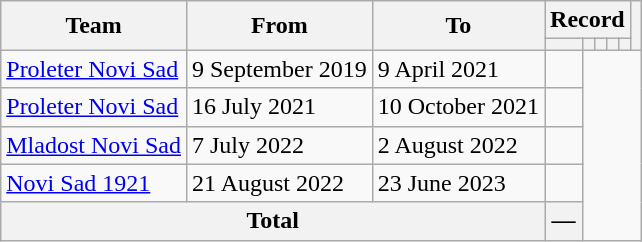<table class="wikitable" style="text-align:center">
<tr>
<th rowspan="2">Team</th>
<th rowspan="2">From</th>
<th rowspan="2">To</th>
<th colspan="5">Record</th>
<th rowspan=2></th>
</tr>
<tr>
<th></th>
<th></th>
<th></th>
<th></th>
<th></th>
</tr>
<tr>
<td align=left><a href='#'>Proleter Novi Sad</a></td>
<td align=left>9 September 2019</td>
<td align=left>9 April 2021<br></td>
<td></td>
</tr>
<tr>
<td align=left><a href='#'>Proleter Novi Sad</a></td>
<td align=left>16 July 2021</td>
<td align=left>10 October 2021<br></td>
<td></td>
</tr>
<tr>
<td align=left><a href='#'>Mladost Novi Sad</a></td>
<td align=left>7 July 2022</td>
<td align=left>2 August 2022<br></td>
<td></td>
</tr>
<tr>
<td align=left><a href='#'>Novi Sad 1921</a></td>
<td align=left>21 August 2022</td>
<td align=left>23 June 2023<br></td>
<td></td>
</tr>
<tr>
<th colspan="3">Total<br></th>
<th>—</th>
</tr>
</table>
